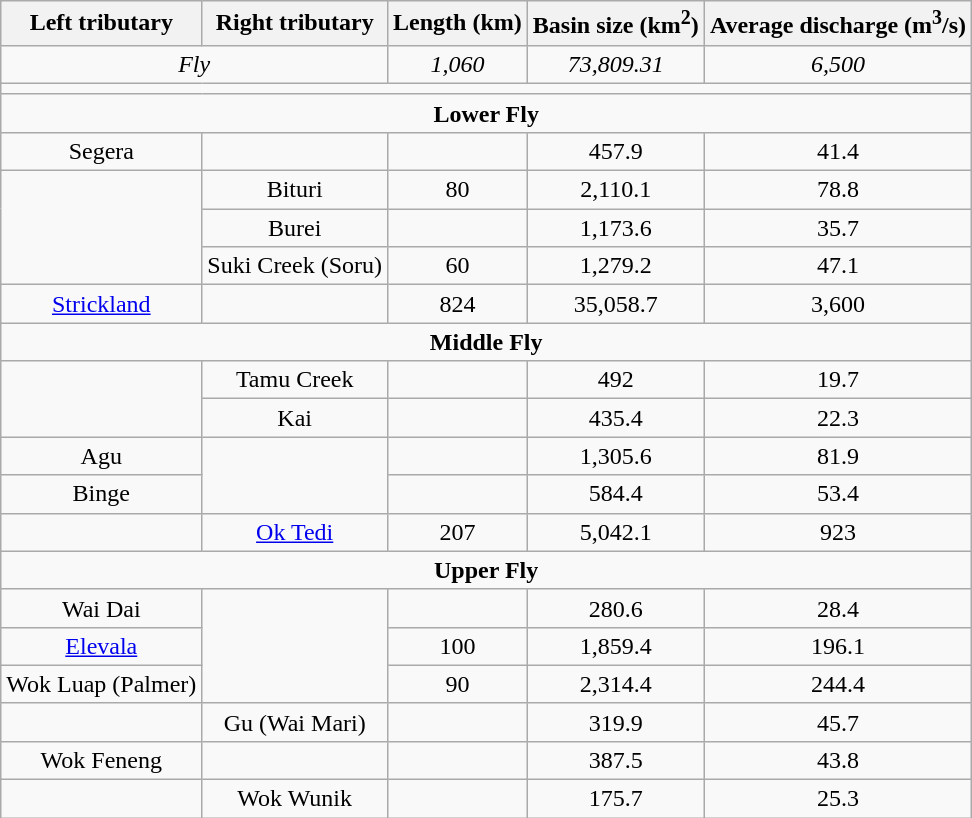<table class="wikitable" style="text-align:center;">
<tr>
<th>Left tributary</th>
<th>Right tributary</th>
<th>Length (km)</th>
<th>Basin size (km<sup>2</sup>)</th>
<th>Average discharge (m<sup>3</sup>/s)</th>
</tr>
<tr>
<td colspan="2"><em>Fly</em></td>
<td><em>1,060</em></td>
<td><em>73,809.31</em></td>
<td><em>6,500</em></td>
</tr>
<tr>
<td colspan="5"></td>
</tr>
<tr>
<td colspan="5"><strong>Lower Fly</strong></td>
</tr>
<tr>
<td>Segera</td>
<td></td>
<td></td>
<td>457.9</td>
<td>41.4</td>
</tr>
<tr>
<td rowspan="3"></td>
<td>Bituri</td>
<td>80</td>
<td>2,110.1</td>
<td>78.8</td>
</tr>
<tr>
<td>Burei</td>
<td></td>
<td>1,173.6</td>
<td>35.7</td>
</tr>
<tr>
<td>Suki Creek (Soru)</td>
<td>60</td>
<td>1,279.2</td>
<td>47.1</td>
</tr>
<tr>
<td><a href='#'>Strickland</a></td>
<td></td>
<td>824</td>
<td>35,058.7</td>
<td>3,600</td>
</tr>
<tr>
<td colspan="5"><strong>Middle Fly</strong></td>
</tr>
<tr>
<td rowspan="2"></td>
<td>Tamu Creek</td>
<td></td>
<td>492</td>
<td>19.7</td>
</tr>
<tr>
<td>Kai</td>
<td></td>
<td>435.4</td>
<td>22.3</td>
</tr>
<tr>
<td>Agu</td>
<td rowspan="2"></td>
<td></td>
<td>1,305.6</td>
<td>81.9</td>
</tr>
<tr>
<td>Binge</td>
<td></td>
<td>584.4</td>
<td>53.4</td>
</tr>
<tr>
<td></td>
<td><a href='#'>Ok Tedi</a></td>
<td>207</td>
<td>5,042.1</td>
<td>923</td>
</tr>
<tr>
<td colspan="5"><strong>Upper Fly</strong></td>
</tr>
<tr>
<td>Wai Dai</td>
<td rowspan="3"></td>
<td></td>
<td>280.6</td>
<td>28.4</td>
</tr>
<tr>
<td><a href='#'>Elevala</a></td>
<td>100</td>
<td>1,859.4</td>
<td>196.1</td>
</tr>
<tr>
<td>Wok Luap (Palmer)</td>
<td>90</td>
<td>2,314.4</td>
<td>244.4</td>
</tr>
<tr>
<td></td>
<td>Gu (Wai Mari)</td>
<td></td>
<td>319.9</td>
<td>45.7</td>
</tr>
<tr>
<td>Wok Feneng</td>
<td></td>
<td></td>
<td>387.5</td>
<td>43.8</td>
</tr>
<tr>
<td></td>
<td>Wok Wunik</td>
<td></td>
<td>175.7</td>
<td>25.3</td>
</tr>
</table>
